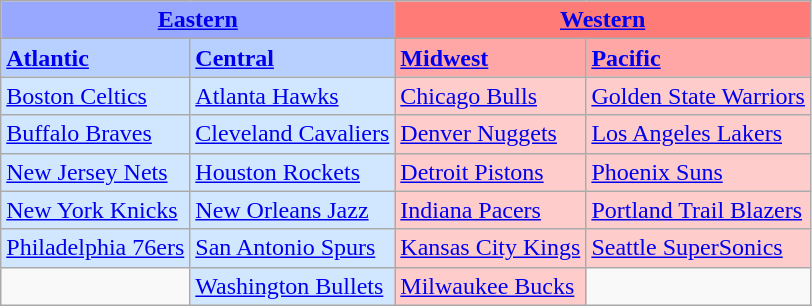<table class="wikitable">
<tr>
<th colspan="2" style="background-color: #99A8FF;"><a href='#'>Eastern</a></th>
<th colspan="2" style="background-color: #FF7B77;"><a href='#'>Western</a></th>
</tr>
<tr>
<td style="background-color: #B7D0FF;"><strong><a href='#'>Atlantic</a></strong></td>
<td style="background-color: #B7D0FF;"><strong><a href='#'>Central</a></strong></td>
<td style="background-color: #FFA7A7;"><strong><a href='#'>Midwest</a></strong></td>
<td style="background-color: #FFA7A7;"><strong><a href='#'>Pacific</a></strong></td>
</tr>
<tr>
<td style="background-color: #D0E7FF;"><a href='#'>Boston Celtics</a></td>
<td style="background-color: #D0E7FF;"><a href='#'>Atlanta Hawks</a></td>
<td style="background-color: #FFCCCC;"><a href='#'>Chicago Bulls</a></td>
<td style="background-color: #FFCCCC;"><a href='#'>Golden State Warriors</a></td>
</tr>
<tr>
<td style="background-color: #D0E7FF;"><a href='#'>Buffalo Braves</a></td>
<td style="background-color: #D0E7FF;"><a href='#'>Cleveland Cavaliers</a></td>
<td style="background-color: #FFCCCC;"><a href='#'>Denver Nuggets</a></td>
<td style="background-color: #FFCCCC;"><a href='#'>Los Angeles Lakers</a></td>
</tr>
<tr>
<td style="background-color: #D0E7FF;"><a href='#'>New Jersey Nets</a></td>
<td style="background-color: #D0E7FF;"><a href='#'>Houston Rockets</a></td>
<td style="background-color: #FFCCCC;"><a href='#'>Detroit Pistons</a></td>
<td style="background-color: #FFCCCC;"><a href='#'>Phoenix Suns</a></td>
</tr>
<tr>
<td style="background-color: #D0E7FF;"><a href='#'>New York Knicks</a></td>
<td style="background-color: #D0E7FF;"><a href='#'>New Orleans Jazz</a></td>
<td style="background-color: #FFCCCC;"><a href='#'>Indiana Pacers</a></td>
<td style="background-color: #FFCCCC;"><a href='#'>Portland Trail Blazers</a></td>
</tr>
<tr>
<td style="background-color: #D0E7FF;"><a href='#'>Philadelphia 76ers</a></td>
<td style="background-color: #D0E7FF;"><a href='#'>San Antonio Spurs</a></td>
<td style="background-color: #FFCCCC;"><a href='#'>Kansas City Kings</a></td>
<td style="background-color: #FFCCCC;"><a href='#'>Seattle SuperSonics</a></td>
</tr>
<tr>
<td> </td>
<td style="background-color: #D0E7FF;"><a href='#'>Washington Bullets</a></td>
<td style="background-color: #FFCCCC;"><a href='#'>Milwaukee Bucks</a></td>
<td> </td>
</tr>
</table>
